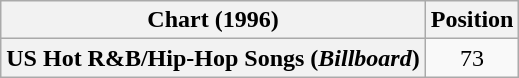<table class="wikitable plainrowheaders" style="text-align:center">
<tr>
<th scope="col">Chart (1996)</th>
<th scope="col">Position</th>
</tr>
<tr>
<th scope="row">US Hot R&B/Hip-Hop Songs (<em>Billboard</em>)</th>
<td>73</td>
</tr>
</table>
